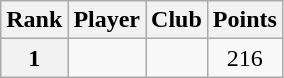<table class="wikitable" style="text-align:center">
<tr>
<th>Rank</th>
<th>Player</th>
<th>Club</th>
<th>Points</th>
</tr>
<tr>
<th>1</th>
<td style="text-align:left"></td>
<td style="text-align:left"></td>
<td>216</td>
</tr>
</table>
